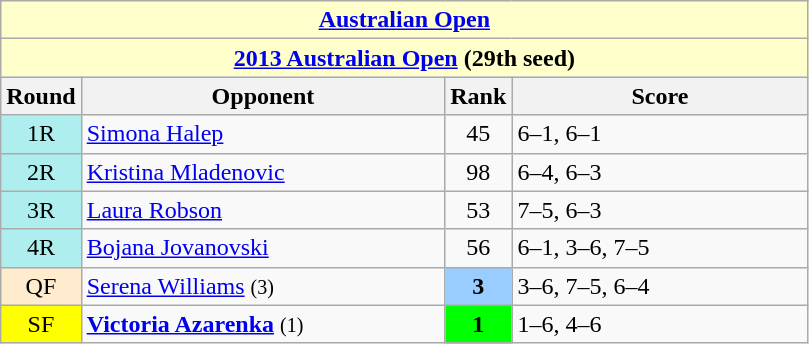<table class=wikitable>
<tr>
<th colspan=4 style=background:#ffc><a href='#'>Australian Open</a></th>
</tr>
<tr>
<th colspan=4 style=background:#ffc><a href='#'>2013 Australian Open</a> (29th seed)</th>
</tr>
<tr>
<th width=40>Round</th>
<th width=235>Opponent</th>
<th width=20>Rank</th>
<th width=190>Score</th>
</tr>
<tr>
<td align=center style=background:#afeeee>1R</td>
<td> <a href='#'>Simona Halep</a></td>
<td align=center>45</td>
<td>6–1, 6–1</td>
</tr>
<tr>
<td align=center style=background:#afeeee>2R</td>
<td> <a href='#'>Kristina Mladenovic</a></td>
<td align=center>98</td>
<td>6–4, 6–3</td>
</tr>
<tr>
<td align=center style=background:#afeeee>3R</td>
<td> <a href='#'>Laura Robson</a></td>
<td align=center>53</td>
<td>7–5, 6–3</td>
</tr>
<tr>
<td align=center style=background:#afeeee>4R</td>
<td> <a href='#'>Bojana Jovanovski</a></td>
<td align=center>56</td>
<td>6–1, 3–6, 7–5</td>
</tr>
<tr>
<td align=center style=background:#ffebcd>QF</td>
<td> <a href='#'>Serena Williams</a> <small>(3)</small></td>
<td align=center bgcolor=99ccff><strong>3</strong></td>
<td>3–6, 7–5, 6–4</td>
</tr>
<tr>
<td align=center style=background:yellow>SF</td>
<td> <strong><a href='#'>Victoria Azarenka</a></strong> <small>(1)</small></td>
<td align=center bgcolor=lime><strong>1</strong></td>
<td>1–6, 4–6</td>
</tr>
</table>
